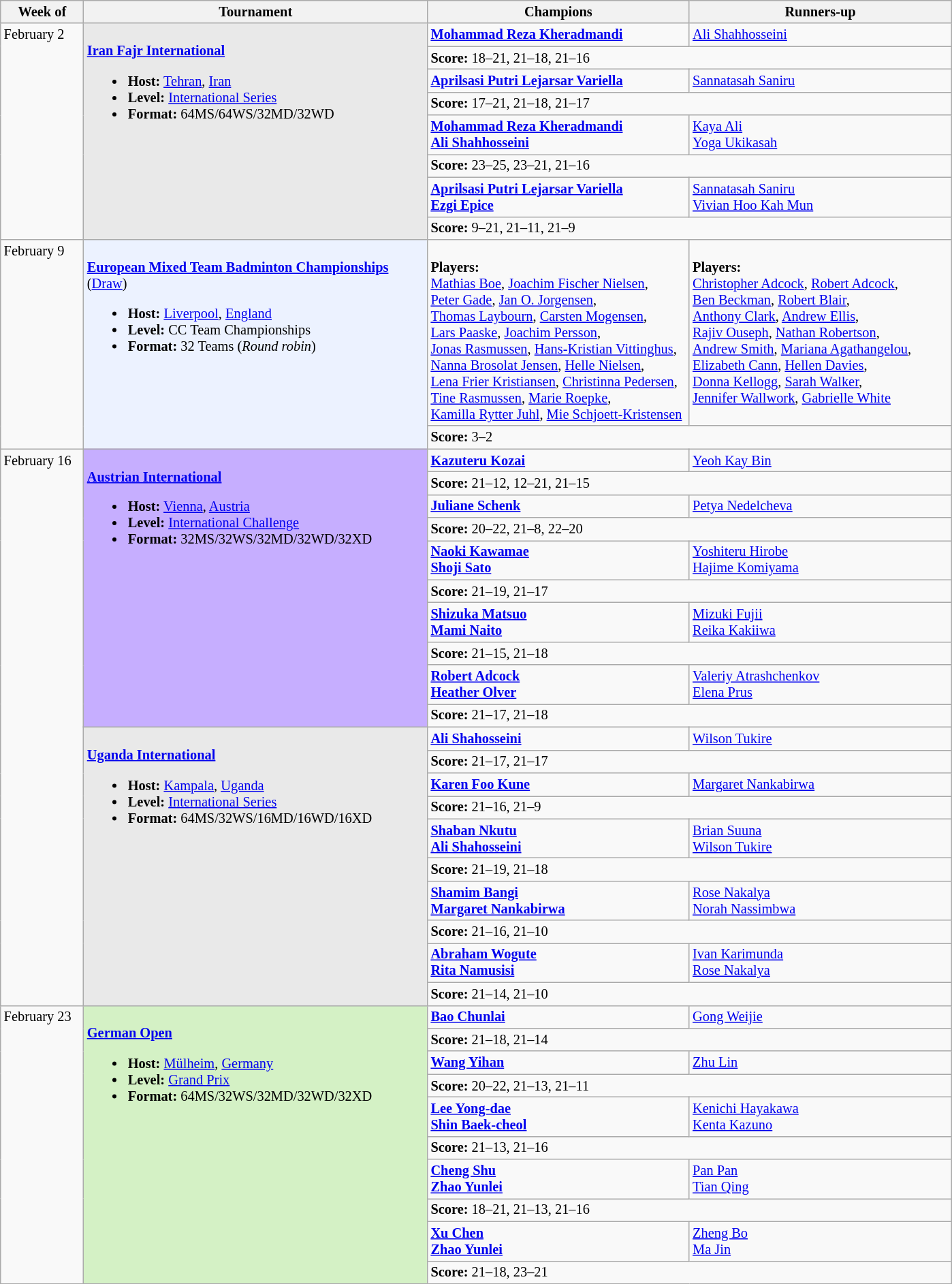<table class=wikitable style=font-size:85%>
<tr>
<th width=75>Week of</th>
<th width=330>Tournament</th>
<th width=250>Champions</th>
<th width=250>Runners-up</th>
</tr>
<tr valign=top>
<td rowspan=8>February 2</td>
<td style="background:#E9E9E9;" rowspan="8"><br><strong><a href='#'>Iran Fajr International</a></strong><ul><li><strong>Host:</strong> <a href='#'>Tehran</a>, <a href='#'>Iran</a></li><li><strong>Level:</strong> <a href='#'>International Series</a></li><li><strong>Format:</strong> 64MS/64WS/32MD/32WD</li></ul></td>
<td><strong> <a href='#'>Mohammad Reza Kheradmandi</a></strong></td>
<td> <a href='#'>Ali Shahhosseini</a></td>
</tr>
<tr>
<td colspan=2><strong>Score:</strong> 18–21, 21–18, 21–16</td>
</tr>
<tr valign=top>
<td><strong> <a href='#'>Aprilsasi Putri Lejarsar Variella</a></strong></td>
<td> <a href='#'>Sannatasah Saniru</a></td>
</tr>
<tr>
<td colspan=2><strong>Score:</strong> 17–21, 21–18, 21–17</td>
</tr>
<tr valign=top>
<td><strong> <a href='#'>Mohammad Reza Kheradmandi</a><br> <a href='#'>Ali Shahhosseini</a></strong></td>
<td> <a href='#'>Kaya Ali</a><br> <a href='#'>Yoga Ukikasah</a></td>
</tr>
<tr>
<td colspan=2><strong>Score:</strong> 23–25, 23–21, 21–16</td>
</tr>
<tr valign=top>
<td><strong> <a href='#'>Aprilsasi Putri Lejarsar Variella</a><br> <a href='#'>Ezgi Epice</a></strong></td>
<td> <a href='#'>Sannatasah Saniru</a><br> <a href='#'>Vivian Hoo Kah Mun</a></td>
</tr>
<tr>
<td colspan=2><strong>Score:</strong> 9–21, 21–11, 21–9</td>
</tr>
<tr valign=top>
<td rowspan=2>February 9</td>
<td style="background:#ECF2FF;" rowspan="2"><br><strong><a href='#'>European Mixed Team Badminton Championships</a></strong> (<a href='#'>Draw</a>)<ul><li><strong>Host:</strong> <a href='#'>Liverpool</a>, <a href='#'>England</a></li><li><strong>Level:</strong> CC Team Championships</li><li><strong>Format:</strong> 32 Teams (<em>Round robin</em>)</li></ul></td>
<td><strong></strong> <br><strong>Players:</strong><br><a href='#'>Mathias Boe</a>, <a href='#'>Joachim Fischer Nielsen</a>,<br><a href='#'>Peter Gade</a>, <a href='#'>Jan O. Jorgensen</a>,<br><a href='#'>Thomas Laybourn</a>, <a href='#'>Carsten Mogensen</a>,<br><a href='#'>Lars Paaske</a>, <a href='#'>Joachim Persson</a>,<br> <a href='#'>Jonas Rasmussen</a>, <a href='#'>Hans-Kristian Vittinghus</a>,<br><a href='#'>Nanna Brosolat Jensen</a>, <a href='#'>Helle Nielsen</a>,<br><a href='#'>Lena Frier Kristiansen</a>, <a href='#'>Christinna Pedersen</a>,<br><a href='#'>Tine Rasmussen</a>, <a href='#'>Marie Roepke</a>,<br><a href='#'>Kamilla Rytter Juhl</a>, <a href='#'>Mie Schjoett-Kristensen</a></td>
<td> <br><strong>Players:</strong><br><a href='#'>Christopher Adcock</a>, <a href='#'>Robert Adcock</a>,<br><a href='#'>Ben Beckman</a>, <a href='#'>Robert Blair</a>,<br><a href='#'>Anthony Clark</a>, <a href='#'>Andrew Ellis</a>,<br><a href='#'>Rajiv Ouseph</a>, <a href='#'>Nathan Robertson</a>,<br><a href='#'>Andrew Smith</a>, <a href='#'>Mariana Agathangelou</a>,<br><a href='#'>Elizabeth Cann</a>, <a href='#'>Hellen Davies</a>,<br><a href='#'>Donna Kellogg</a>, <a href='#'>Sarah Walker</a>,<br><a href='#'>Jennifer Wallwork</a>, <a href='#'>Gabrielle White</a></td>
</tr>
<tr>
<td colspan=2><strong>Score:</strong> 3–2</td>
</tr>
<tr valign=top>
<td rowspan=20>February 16</td>
<td style="background:#C6AEFF;" rowspan="10"><br><strong><a href='#'>Austrian International</a></strong><ul><li><strong>Host:</strong> <a href='#'>Vienna</a>, <a href='#'>Austria</a></li><li><strong>Level:</strong> <a href='#'>International Challenge</a></li><li><strong>Format: </strong>32MS/32WS/32MD/32WD/32XD</li></ul></td>
<td><strong> <a href='#'>Kazuteru Kozai</a></strong></td>
<td> <a href='#'>Yeoh Kay Bin</a></td>
</tr>
<tr>
<td colspan=2><strong>Score:</strong> 21–12, 12–21, 21–15</td>
</tr>
<tr valign=top>
<td><strong> <a href='#'>Juliane Schenk</a></strong></td>
<td> <a href='#'>Petya Nedelcheva</a></td>
</tr>
<tr>
<td colspan=2><strong>Score:</strong> 20–22, 21–8, 22–20</td>
</tr>
<tr valign=top>
<td><strong> <a href='#'>Naoki Kawamae</a><br> <a href='#'>Shoji Sato</a></strong></td>
<td> <a href='#'>Yoshiteru Hirobe</a><br> <a href='#'>Hajime Komiyama</a></td>
</tr>
<tr>
<td colspan=2><strong>Score:</strong> 21–19, 21–17</td>
</tr>
<tr valign=top>
<td><strong> <a href='#'>Shizuka Matsuo</a><br> <a href='#'>Mami Naito</a></strong></td>
<td> <a href='#'>Mizuki Fujii</a><br> <a href='#'>Reika Kakiiwa</a></td>
</tr>
<tr>
<td colspan=2><strong>Score:</strong> 21–15, 21–18</td>
</tr>
<tr valign=top>
<td><strong> <a href='#'>Robert Adcock</a><br> <a href='#'>Heather Olver</a></strong></td>
<td> <a href='#'>Valeriy Atrashchenkov</a><br> <a href='#'>Elena Prus</a></td>
</tr>
<tr>
<td colspan=2><strong>Score:</strong> 21–17, 21–18</td>
</tr>
<tr valign=top>
<td style="background:#E9E9E9;" rowspan="10"><br><strong><a href='#'>Uganda International</a></strong><ul><li><strong>Host:</strong> <a href='#'>Kampala</a>, <a href='#'>Uganda</a></li><li><strong>Level:</strong> <a href='#'>International Series</a></li><li><strong>Format:</strong> 64MS/32WS/16MD/16WD/16XD</li></ul></td>
<td><strong> <a href='#'>Ali Shahosseini</a></strong></td>
<td> <a href='#'>Wilson Tukire</a></td>
</tr>
<tr>
<td colspan=2><strong>Score:</strong> 21–17, 21–17</td>
</tr>
<tr valign=top>
<td><strong> <a href='#'>Karen Foo Kune</a></strong></td>
<td> <a href='#'>Margaret Nankabirwa</a></td>
</tr>
<tr>
<td colspan=2><strong>Score:</strong> 21–16, 21–9</td>
</tr>
<tr valign=top>
<td><strong> <a href='#'>Shaban Nkutu</a><br> <a href='#'>Ali Shahosseini</a></strong></td>
<td> <a href='#'>Brian Suuna</a><br> <a href='#'>Wilson Tukire</a></td>
</tr>
<tr>
<td colspan=2><strong>Score:</strong> 21–19, 21–18</td>
</tr>
<tr valign=top>
<td><strong> <a href='#'>Shamim Bangi</a><br> <a href='#'>Margaret Nankabirwa</a></strong></td>
<td> <a href='#'>Rose Nakalya</a><br> <a href='#'>Norah Nassimbwa</a></td>
</tr>
<tr>
<td colspan=2><strong>Score:</strong> 21–16, 21–10</td>
</tr>
<tr valign=top>
<td><strong> <a href='#'>Abraham Wogute</a><br> <a href='#'>Rita Namusisi</a></strong></td>
<td> <a href='#'>Ivan Karimunda</a><br> <a href='#'>Rose Nakalya</a></td>
</tr>
<tr>
<td colspan=2><strong>Score:</strong> 21–14, 21–10</td>
</tr>
<tr valign=top>
<td rowspan=10>February 23</td>
<td style="background:#D4F1C5;" rowspan="10"><br><strong><a href='#'>German Open</a></strong><ul><li><strong>Host:</strong> <a href='#'>Mülheim</a>, <a href='#'>Germany</a></li><li><strong>Level:</strong> <a href='#'>Grand Prix</a></li><li><strong>Format:</strong> 64MS/32WS/32MD/32WD/32XD</li></ul></td>
<td><strong> <a href='#'>Bao Chunlai</a></strong></td>
<td> <a href='#'>Gong Weijie</a></td>
</tr>
<tr>
<td colspan=2><strong>Score:</strong> 21–18, 21–14</td>
</tr>
<tr valign=top>
<td><strong> <a href='#'>Wang Yihan</a></strong></td>
<td> <a href='#'>Zhu Lin</a></td>
</tr>
<tr>
<td colspan=2><strong>Score:</strong> 20–22, 21–13, 21–11</td>
</tr>
<tr valign=top>
<td><strong> <a href='#'>Lee Yong-dae</a><br> <a href='#'>Shin Baek-cheol</a></strong></td>
<td> <a href='#'>Kenichi Hayakawa</a><br> <a href='#'>Kenta Kazuno</a></td>
</tr>
<tr>
<td colspan=2><strong>Score:</strong> 21–13, 21–16</td>
</tr>
<tr valign=top>
<td><strong> <a href='#'>Cheng Shu</a><br> <a href='#'>Zhao Yunlei</a></strong></td>
<td> <a href='#'>Pan Pan</a><br> <a href='#'>Tian Qing</a></td>
</tr>
<tr>
<td colspan=2><strong>Score:</strong> 18–21, 21–13, 21–16</td>
</tr>
<tr valign=top>
<td><strong> <a href='#'>Xu Chen</a><br> <a href='#'>Zhao Yunlei</a></strong></td>
<td> <a href='#'>Zheng Bo</a><br> <a href='#'>Ma Jin</a></td>
</tr>
<tr>
<td colspan=2><strong>Score:</strong> 21–18, 23–21</td>
</tr>
</table>
